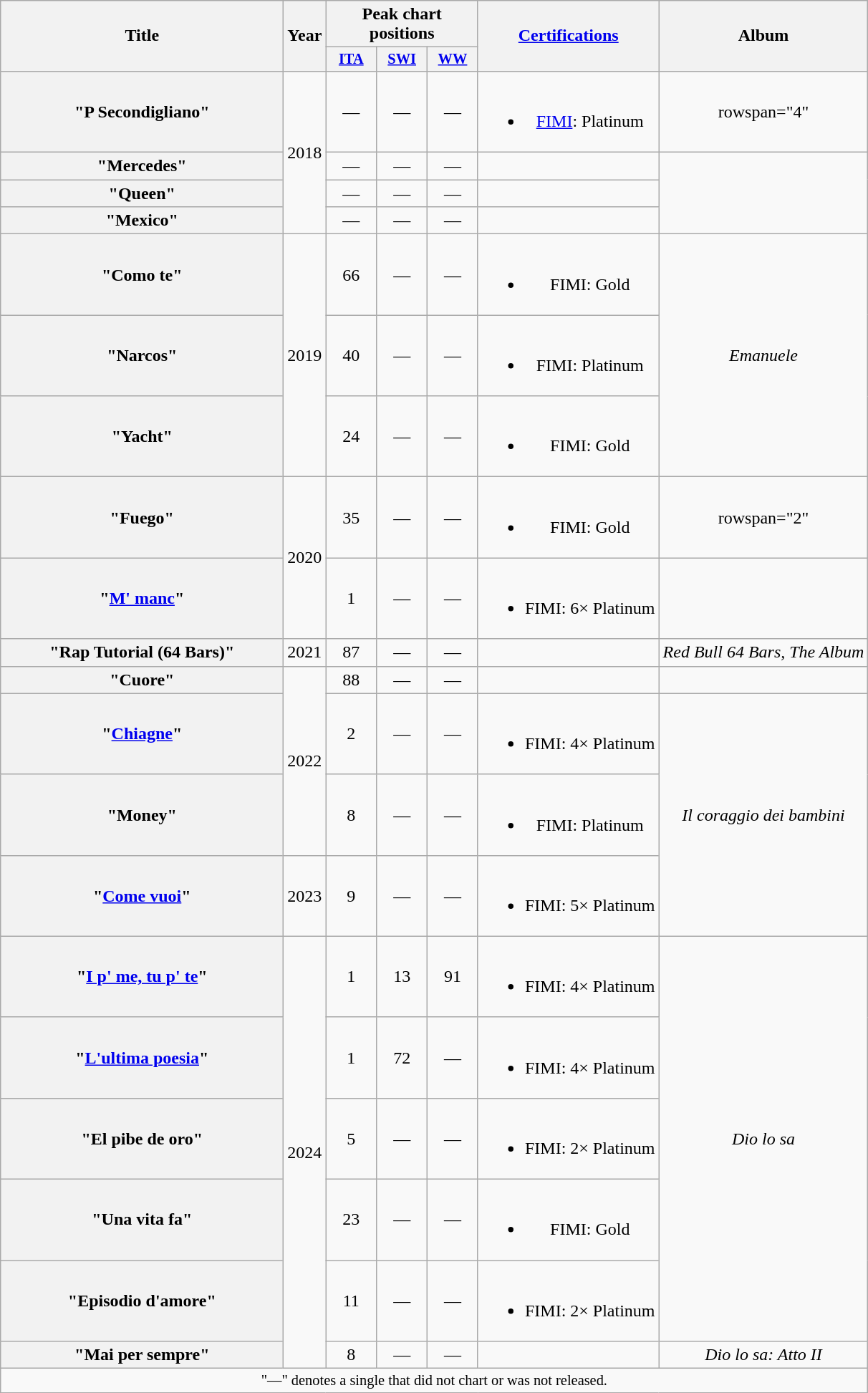<table class="wikitable plainrowheaders" style="text-align:center;">
<tr>
<th scope="col" rowspan="2" style="width:16em;">Title</th>
<th scope="col" rowspan="2" style="width:1em;">Year</th>
<th scope="col" colspan="3">Peak chart positions</th>
<th scope="col" rowspan="2"><a href='#'>Certifications</a></th>
<th scope="col" rowspan="2">Album</th>
</tr>
<tr>
<th scope="col" style="width:3em;font-size:85%;"><a href='#'>ITA</a><br></th>
<th scope="col" style="width:3em;font-size:85%;"><a href='#'>SWI</a><br></th>
<th scope="col" style="width:3em;font-size:85%;"><a href='#'>WW</a><br></th>
</tr>
<tr>
<th scope="row">"P Secondigliano"<br></th>
<td rowspan="4">2018</td>
<td>—</td>
<td>—</td>
<td>—</td>
<td><br><ul><li><a href='#'>FIMI</a>: Platinum</li></ul></td>
<td>rowspan="4" </td>
</tr>
<tr>
<th scope="row">"Mercedes"</th>
<td>—</td>
<td>—</td>
<td>—</td>
<td></td>
</tr>
<tr>
<th scope="row">"Queen"</th>
<td>—</td>
<td>—</td>
<td>—</td>
<td></td>
</tr>
<tr>
<th scope="row">"Mexico"</th>
<td>—</td>
<td>—</td>
<td>—</td>
<td></td>
</tr>
<tr>
<th scope="row">"Como te"<br></th>
<td rowspan="3">2019</td>
<td>66</td>
<td>—</td>
<td>—</td>
<td><br><ul><li>FIMI: Gold</li></ul></td>
<td rowspan="3"><em>Emanuele</em></td>
</tr>
<tr>
<th scope="row">"Narcos"</th>
<td>40</td>
<td>—</td>
<td>—</td>
<td><br><ul><li>FIMI: Platinum</li></ul></td>
</tr>
<tr>
<th scope="row">"Yacht"<br></th>
<td>24</td>
<td>—</td>
<td>—</td>
<td><br><ul><li>FIMI: Gold</li></ul></td>
</tr>
<tr>
<th scope="row">"Fuego"<br></th>
<td rowspan="2">2020</td>
<td>35</td>
<td>—</td>
<td>—</td>
<td><br><ul><li>FIMI: Gold</li></ul></td>
<td>rowspan="2" </td>
</tr>
<tr>
<th scope="row">"<a href='#'>M' manc</a>"<br></th>
<td>1</td>
<td>—</td>
<td>—</td>
<td><br><ul><li>FIMI: 6× Platinum</li></ul></td>
</tr>
<tr>
<th scope="row">"Rap Tutorial (64 Bars)"<br></th>
<td>2021</td>
<td>87</td>
<td>—</td>
<td>—</td>
<td></td>
<td><em>Red Bull 64 Bars, The Album</em></td>
</tr>
<tr>
<th scope="row">"Cuore"<br></th>
<td rowspan="3">2022</td>
<td>88</td>
<td>—</td>
<td>—</td>
<td></td>
<td></td>
</tr>
<tr>
<th scope="row">"<a href='#'>Chiagne</a>"<br></th>
<td>2</td>
<td>—</td>
<td>—</td>
<td><br><ul><li>FIMI: 4× Platinum</li></ul></td>
<td rowspan="3"><em>Il coraggio dei bambini</em></td>
</tr>
<tr>
<th scope="row">"Money"</th>
<td>8</td>
<td>—</td>
<td>—</td>
<td><br><ul><li>FIMI: Platinum</li></ul></td>
</tr>
<tr>
<th scope="row">"<a href='#'>Come vuoi</a>"</th>
<td>2023</td>
<td>9</td>
<td>—</td>
<td>—</td>
<td><br><ul><li>FIMI: 5× Platinum</li></ul></td>
</tr>
<tr>
<th scope="row">"<a href='#'>I p' me, tu p' te</a>"</th>
<td rowspan="6">2024</td>
<td>1</td>
<td>13</td>
<td>91</td>
<td><br><ul><li>FIMI: 4× Platinum</li></ul></td>
<td rowspan="5"><em>Dio lo sa</em></td>
</tr>
<tr>
<th scope="row">"<a href='#'>L'ultima poesia</a>"<br></th>
<td>1</td>
<td>72</td>
<td>—</td>
<td><br><ul><li>FIMI: 4× Platinum</li></ul></td>
</tr>
<tr>
<th scope="row">"El pibe de oro"</th>
<td>5</td>
<td>—</td>
<td>—</td>
<td><br><ul><li>FIMI: 2× Platinum</li></ul></td>
</tr>
<tr>
<th scope="row">"Una vita fa"<br></th>
<td>23</td>
<td>—</td>
<td>—</td>
<td><br><ul><li>FIMI: Gold</li></ul></td>
</tr>
<tr>
<th scope="row">"Episodio d'amore"</th>
<td>11</td>
<td>—</td>
<td>—</td>
<td><br><ul><li>FIMI: 2× Platinum</li></ul></td>
</tr>
<tr>
<th scope="row">"Mai per sempre"</th>
<td>8<br></td>
<td>—</td>
<td>—</td>
<td></td>
<td><em>Dio lo sa: Atto II</em></td>
</tr>
<tr>
<td colspan="7" style="font-size:85%;">"—" denotes a single that did not chart or was not released.</td>
</tr>
</table>
